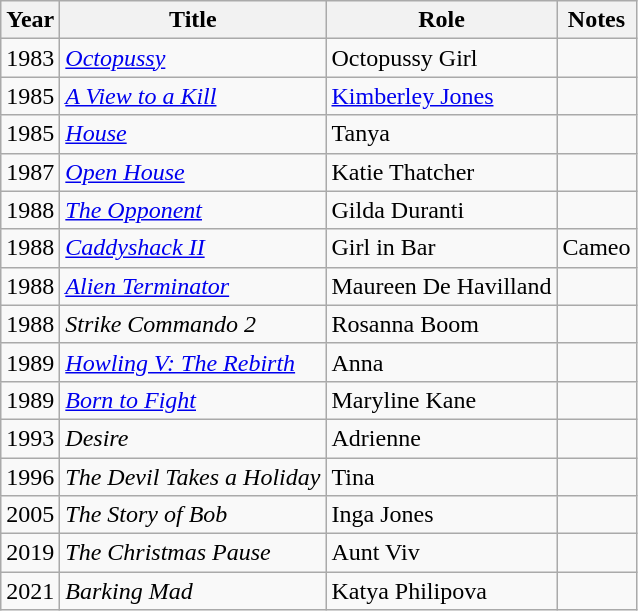<table class="wikitable sortable">
<tr>
<th>Year</th>
<th>Title</th>
<th>Role</th>
<th>Notes</th>
</tr>
<tr>
<td>1983</td>
<td><em><a href='#'>Octopussy</a></em></td>
<td>Octopussy Girl</td>
<td></td>
</tr>
<tr>
<td>1985</td>
<td><em><a href='#'>A View to a Kill</a></em></td>
<td><a href='#'>Kimberley Jones</a></td>
<td></td>
</tr>
<tr>
<td>1985</td>
<td><em><a href='#'>House</a></em></td>
<td>Tanya</td>
<td></td>
</tr>
<tr>
<td>1987</td>
<td><em><a href='#'>Open House</a></em></td>
<td>Katie Thatcher</td>
<td></td>
</tr>
<tr>
<td>1988</td>
<td><em><a href='#'>The Opponent</a></em></td>
<td>Gilda Duranti</td>
<td></td>
</tr>
<tr>
<td>1988</td>
<td><em><a href='#'>Caddyshack II</a></em></td>
<td>Girl in Bar</td>
<td>Cameo</td>
</tr>
<tr>
<td>1988</td>
<td><em><a href='#'>Alien Terminator</a></em></td>
<td>Maureen De Havilland</td>
<td></td>
</tr>
<tr>
<td>1988</td>
<td><em>Strike Commando 2</em></td>
<td>Rosanna Boom</td>
<td></td>
</tr>
<tr>
<td>1989</td>
<td><em><a href='#'>Howling V: The Rebirth</a></em></td>
<td>Anna</td>
<td></td>
</tr>
<tr>
<td>1989</td>
<td><em><a href='#'>Born to Fight</a></em></td>
<td>Maryline Kane</td>
<td></td>
</tr>
<tr>
<td>1993</td>
<td><em>Desire</em></td>
<td>Adrienne</td>
<td></td>
</tr>
<tr>
<td>1996</td>
<td><em>The Devil Takes a Holiday</em></td>
<td>Tina</td>
<td></td>
</tr>
<tr>
<td>2005</td>
<td><em>The Story of Bob</em></td>
<td>Inga Jones</td>
<td></td>
</tr>
<tr>
<td>2019</td>
<td><em>The Christmas Pause</em></td>
<td>Aunt Viv</td>
<td></td>
</tr>
<tr>
<td>2021</td>
<td><em>Barking Mad</em></td>
<td>Katya Philipova</td>
<td></td>
</tr>
</table>
